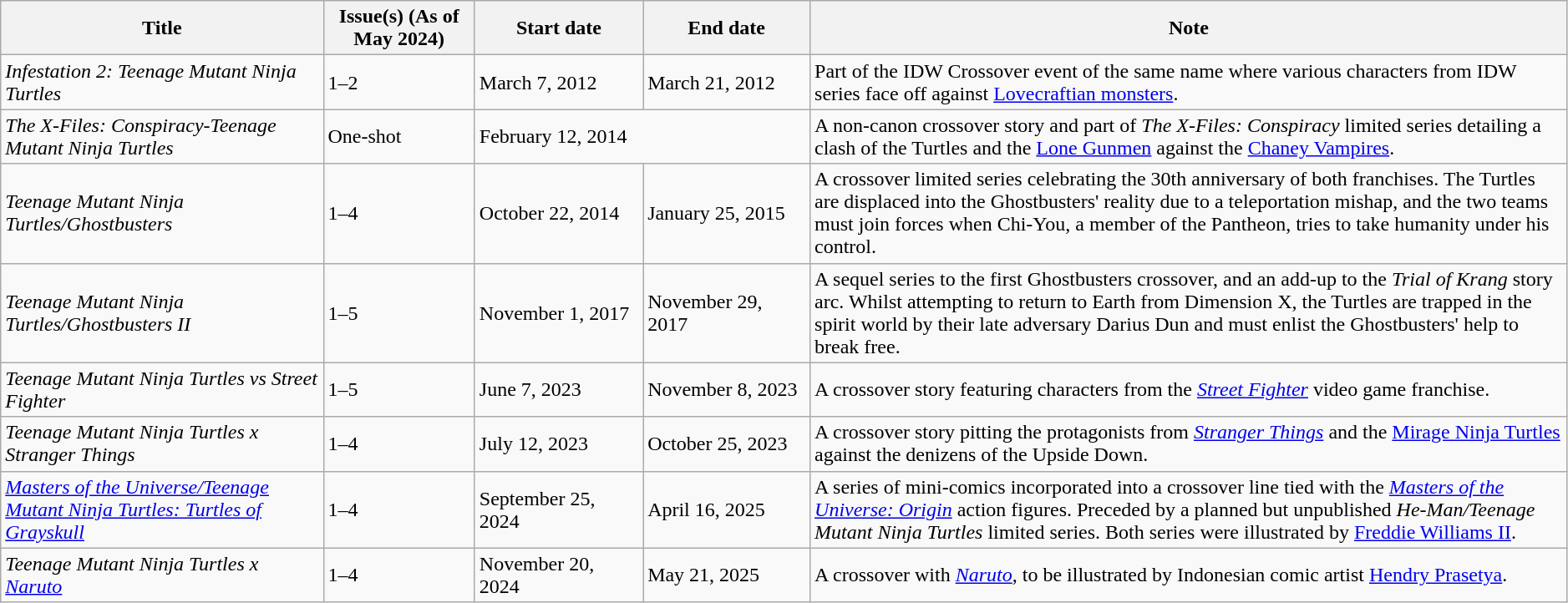<table class="wikitable" width="99%">
<tr>
<th scope="col" width="10%" align="center">Title</th>
<th scope="col" width="5%" align="center">Issue(s) (As of May 2024)</th>
<th scope="col" width="5%" align="center">Start date</th>
<th scope="col" width="5%" align="center">End date</th>
<th scope="col" width="25%" align="center">Note</th>
</tr>
<tr>
<td><em>Infestation 2: Teenage Mutant Ninja Turtles</em></td>
<td>1–2</td>
<td>March 7, 2012</td>
<td>March 21, 2012</td>
<td>Part of the IDW Crossover event of the same name where various characters from IDW series face off against <a href='#'>Lovecraftian monsters</a>.</td>
</tr>
<tr>
<td><em>The X-Files: Conspiracy-Teenage Mutant Ninja Turtles</em></td>
<td>One-shot</td>
<td colspan="2">February 12, 2014</td>
<td>A non-canon crossover story and part of <em>The X-Files: Conspiracy</em> limited series detailing a clash of the Turtles and the <a href='#'>Lone Gunmen</a> against the <a href='#'>Chaney Vampires</a>.</td>
</tr>
<tr>
<td><em>Teenage Mutant Ninja Turtles/Ghostbusters </em></td>
<td>1–4</td>
<td>October 22, 2014</td>
<td>January 25, 2015</td>
<td>A crossover limited series celebrating the 30th anniversary of both franchises. The Turtles are displaced into the Ghostbusters' reality due to a teleportation mishap, and the two teams must join forces when Chi-You, a member of the Pantheon, tries to take humanity under his control.</td>
</tr>
<tr>
<td><em>Teenage Mutant Ninja Turtles/Ghostbusters II </em></td>
<td>1–5</td>
<td>November 1, 2017</td>
<td>November 29, 2017</td>
<td>A sequel series to the first Ghostbusters crossover, and an add-up to the <em>Trial of Krang</em> story arc. Whilst attempting to return to Earth from Dimension X, the Turtles are trapped in the spirit world by their late adversary Darius Dun and must enlist the Ghostbusters' help to break free.</td>
</tr>
<tr>
<td><em>Teenage Mutant Ninja Turtles vs Street Fighter</em></td>
<td>1–5</td>
<td>June 7, 2023</td>
<td>November 8, 2023</td>
<td>A crossover story featuring characters from the <em><a href='#'>Street Fighter</a></em> video game franchise.</td>
</tr>
<tr>
<td><em>Teenage Mutant Ninja Turtles x Stranger Things</em></td>
<td>1–4</td>
<td>July 12, 2023</td>
<td>October 25, 2023</td>
<td>A crossover story pitting the protagonists from <em><a href='#'>Stranger Things</a></em> and the <a href='#'>Mirage Ninja Turtles</a> against the denizens of the Upside Down.</td>
</tr>
<tr>
<td><em><a href='#'>Masters of the Universe/Teenage Mutant Ninja Turtles: Turtles of Grayskull</a></em></td>
<td>1–4</td>
<td>September 25, 2024</td>
<td>April 16, 2025</td>
<td>A series of mini-comics incorporated into a crossover line tied with the <em><a href='#'>Masters of the Universe: Origin</a></em> action figures. Preceded by a planned but unpublished <em>He-Man/Teenage Mutant Ninja Turtles</em> limited series. Both series were illustrated by <a href='#'>Freddie Williams II</a>.</td>
</tr>
<tr>
<td><em>Teenage Mutant Ninja Turtles x <a href='#'>Naruto</a></em></td>
<td>1–4</td>
<td>November 20, 2024</td>
<td>May 21, 2025</td>
<td>A crossover with <em><a href='#'>Naruto</a></em>, to be illustrated by Indonesian comic artist <a href='#'>Hendry Prasetya</a>.</td>
</tr>
</table>
